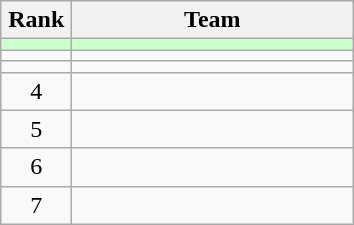<table class="wikitable" style="text-align: center;">
<tr>
<th width=40>Rank</th>
<th width=180>Team</th>
</tr>
<tr bgcolor=#ccffcc align=center>
<td></td>
<td style="text-align:left;"></td>
</tr>
<tr align=center>
<td></td>
<td style="text-align:left;"></td>
</tr>
<tr align=center>
<td></td>
<td style="text-align:left;"></td>
</tr>
<tr align=center>
<td>4</td>
<td style="text-align:left;"></td>
</tr>
<tr align=center>
<td>5</td>
<td style="text-align:left;"></td>
</tr>
<tr align=center>
<td>6</td>
<td style="text-align:left;"></td>
</tr>
<tr align=center>
<td>7</td>
<td style="text-align:left;"></td>
</tr>
</table>
